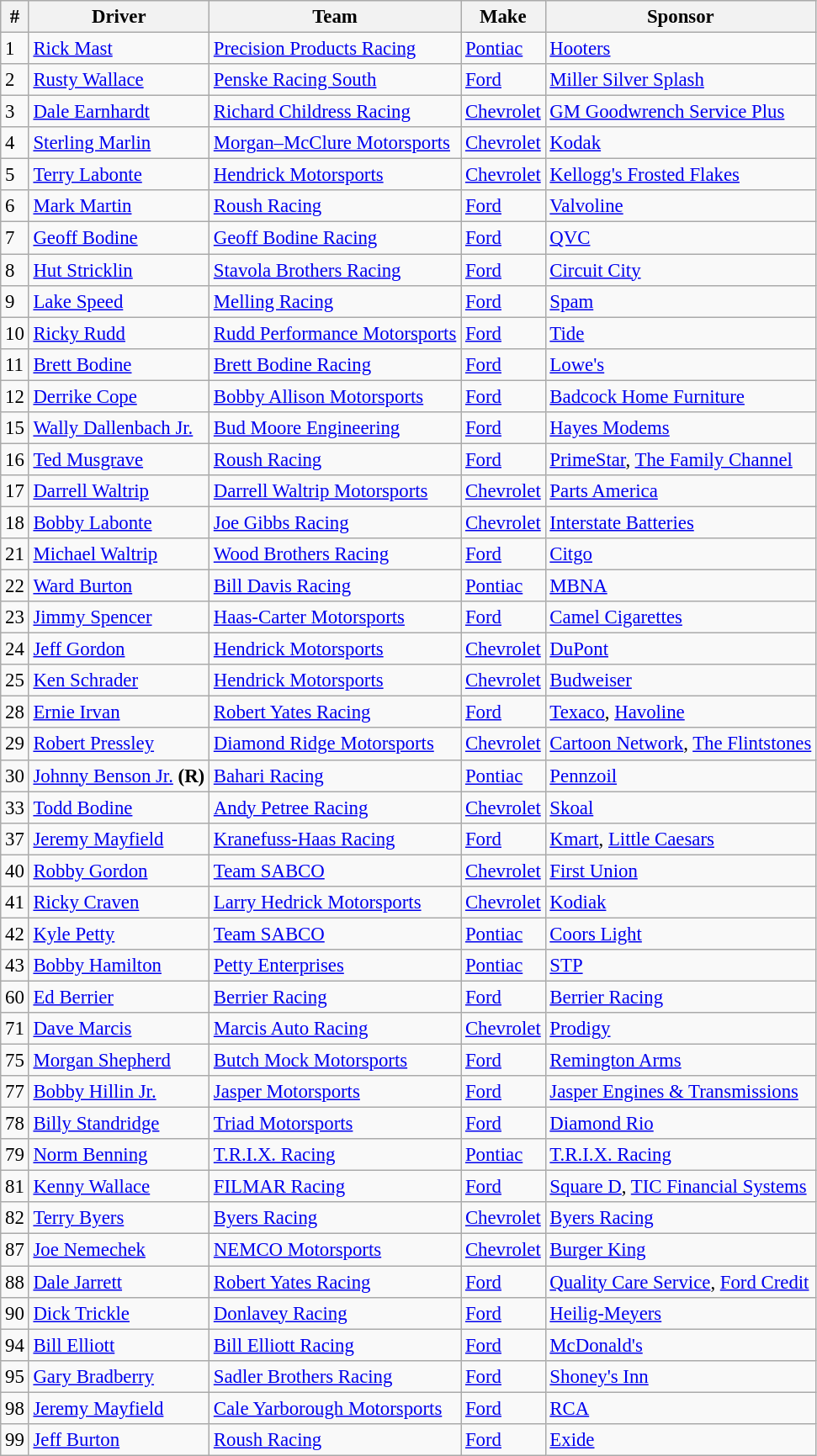<table class="wikitable" style="font-size:95%">
<tr>
<th>#</th>
<th>Driver</th>
<th>Team</th>
<th>Make</th>
<th>Sponsor</th>
</tr>
<tr>
<td>1</td>
<td><a href='#'>Rick Mast</a></td>
<td><a href='#'>Precision Products Racing</a></td>
<td><a href='#'>Pontiac</a></td>
<td><a href='#'>Hooters</a></td>
</tr>
<tr>
<td>2</td>
<td><a href='#'>Rusty Wallace</a></td>
<td><a href='#'>Penske Racing South</a></td>
<td><a href='#'>Ford</a></td>
<td><a href='#'>Miller Silver Splash</a></td>
</tr>
<tr>
<td>3</td>
<td><a href='#'>Dale Earnhardt</a></td>
<td><a href='#'>Richard Childress Racing</a></td>
<td><a href='#'>Chevrolet</a></td>
<td><a href='#'>GM Goodwrench Service Plus</a></td>
</tr>
<tr>
<td>4</td>
<td><a href='#'>Sterling Marlin</a></td>
<td><a href='#'>Morgan–McClure Motorsports</a></td>
<td><a href='#'>Chevrolet</a></td>
<td><a href='#'>Kodak</a></td>
</tr>
<tr>
<td>5</td>
<td><a href='#'>Terry Labonte</a></td>
<td><a href='#'>Hendrick Motorsports</a></td>
<td><a href='#'>Chevrolet</a></td>
<td><a href='#'>Kellogg's Frosted Flakes</a></td>
</tr>
<tr>
<td>6</td>
<td><a href='#'>Mark Martin</a></td>
<td><a href='#'>Roush Racing</a></td>
<td><a href='#'>Ford</a></td>
<td><a href='#'>Valvoline</a></td>
</tr>
<tr>
<td>7</td>
<td><a href='#'>Geoff Bodine</a></td>
<td><a href='#'>Geoff Bodine Racing</a></td>
<td><a href='#'>Ford</a></td>
<td><a href='#'>QVC</a></td>
</tr>
<tr>
<td>8</td>
<td><a href='#'>Hut Stricklin</a></td>
<td><a href='#'>Stavola Brothers Racing</a></td>
<td><a href='#'>Ford</a></td>
<td><a href='#'>Circuit City</a></td>
</tr>
<tr>
<td>9</td>
<td><a href='#'>Lake Speed</a></td>
<td><a href='#'>Melling Racing</a></td>
<td><a href='#'>Ford</a></td>
<td><a href='#'>Spam</a></td>
</tr>
<tr>
<td>10</td>
<td><a href='#'>Ricky Rudd</a></td>
<td><a href='#'>Rudd Performance Motorsports</a></td>
<td><a href='#'>Ford</a></td>
<td><a href='#'>Tide</a></td>
</tr>
<tr>
<td>11</td>
<td><a href='#'>Brett Bodine</a></td>
<td><a href='#'>Brett Bodine Racing</a></td>
<td><a href='#'>Ford</a></td>
<td><a href='#'>Lowe's</a></td>
</tr>
<tr>
<td>12</td>
<td><a href='#'>Derrike Cope</a></td>
<td><a href='#'>Bobby Allison Motorsports</a></td>
<td><a href='#'>Ford</a></td>
<td><a href='#'>Badcock Home Furniture</a></td>
</tr>
<tr>
<td>15</td>
<td><a href='#'>Wally Dallenbach Jr.</a></td>
<td><a href='#'>Bud Moore Engineering</a></td>
<td><a href='#'>Ford</a></td>
<td><a href='#'>Hayes Modems</a></td>
</tr>
<tr>
<td>16</td>
<td><a href='#'>Ted Musgrave</a></td>
<td><a href='#'>Roush Racing</a></td>
<td><a href='#'>Ford</a></td>
<td><a href='#'>PrimeStar</a>, <a href='#'>The Family Channel</a></td>
</tr>
<tr>
<td>17</td>
<td><a href='#'>Darrell Waltrip</a></td>
<td><a href='#'>Darrell Waltrip Motorsports</a></td>
<td><a href='#'>Chevrolet</a></td>
<td><a href='#'>Parts America</a></td>
</tr>
<tr>
<td>18</td>
<td><a href='#'>Bobby Labonte</a></td>
<td><a href='#'>Joe Gibbs Racing</a></td>
<td><a href='#'>Chevrolet</a></td>
<td><a href='#'>Interstate Batteries</a></td>
</tr>
<tr>
<td>21</td>
<td><a href='#'>Michael Waltrip</a></td>
<td><a href='#'>Wood Brothers Racing</a></td>
<td><a href='#'>Ford</a></td>
<td><a href='#'>Citgo</a></td>
</tr>
<tr>
<td>22</td>
<td><a href='#'>Ward Burton</a></td>
<td><a href='#'>Bill Davis Racing</a></td>
<td><a href='#'>Pontiac</a></td>
<td><a href='#'>MBNA</a></td>
</tr>
<tr>
<td>23</td>
<td><a href='#'>Jimmy Spencer</a></td>
<td><a href='#'>Haas-Carter Motorsports</a></td>
<td><a href='#'>Ford</a></td>
<td><a href='#'>Camel Cigarettes</a></td>
</tr>
<tr>
<td>24</td>
<td><a href='#'>Jeff Gordon</a></td>
<td><a href='#'>Hendrick Motorsports</a></td>
<td><a href='#'>Chevrolet</a></td>
<td><a href='#'>DuPont</a></td>
</tr>
<tr>
<td>25</td>
<td><a href='#'>Ken Schrader</a></td>
<td><a href='#'>Hendrick Motorsports</a></td>
<td><a href='#'>Chevrolet</a></td>
<td><a href='#'>Budweiser</a></td>
</tr>
<tr>
<td>28</td>
<td><a href='#'>Ernie Irvan</a></td>
<td><a href='#'>Robert Yates Racing</a></td>
<td><a href='#'>Ford</a></td>
<td><a href='#'>Texaco</a>, <a href='#'>Havoline</a></td>
</tr>
<tr>
<td>29</td>
<td><a href='#'>Robert Pressley</a></td>
<td><a href='#'>Diamond Ridge Motorsports</a></td>
<td><a href='#'>Chevrolet</a></td>
<td><a href='#'>Cartoon Network</a>, <a href='#'>The Flintstones</a></td>
</tr>
<tr>
<td>30</td>
<td><a href='#'>Johnny Benson Jr.</a> <strong>(R)</strong></td>
<td><a href='#'>Bahari Racing</a></td>
<td><a href='#'>Pontiac</a></td>
<td><a href='#'>Pennzoil</a></td>
</tr>
<tr>
<td>33</td>
<td><a href='#'>Todd Bodine</a></td>
<td><a href='#'>Andy Petree Racing</a></td>
<td><a href='#'>Chevrolet</a></td>
<td><a href='#'>Skoal</a></td>
</tr>
<tr>
<td>37</td>
<td><a href='#'>Jeremy Mayfield</a></td>
<td><a href='#'>Kranefuss-Haas Racing</a></td>
<td><a href='#'>Ford</a></td>
<td><a href='#'>Kmart</a>, <a href='#'>Little Caesars</a></td>
</tr>
<tr>
<td>40</td>
<td><a href='#'>Robby Gordon</a></td>
<td><a href='#'>Team SABCO</a></td>
<td><a href='#'>Chevrolet</a></td>
<td><a href='#'>First Union</a></td>
</tr>
<tr>
<td>41</td>
<td><a href='#'>Ricky Craven</a></td>
<td><a href='#'>Larry Hedrick Motorsports</a></td>
<td><a href='#'>Chevrolet</a></td>
<td><a href='#'>Kodiak</a></td>
</tr>
<tr>
<td>42</td>
<td><a href='#'>Kyle Petty</a></td>
<td><a href='#'>Team SABCO</a></td>
<td><a href='#'>Pontiac</a></td>
<td><a href='#'>Coors Light</a></td>
</tr>
<tr>
<td>43</td>
<td><a href='#'>Bobby Hamilton</a></td>
<td><a href='#'>Petty Enterprises</a></td>
<td><a href='#'>Pontiac</a></td>
<td><a href='#'>STP</a></td>
</tr>
<tr>
<td>60</td>
<td><a href='#'>Ed Berrier</a></td>
<td><a href='#'>Berrier Racing</a></td>
<td><a href='#'>Ford</a></td>
<td><a href='#'>Berrier Racing</a></td>
</tr>
<tr>
<td>71</td>
<td><a href='#'>Dave Marcis</a></td>
<td><a href='#'>Marcis Auto Racing</a></td>
<td><a href='#'>Chevrolet</a></td>
<td><a href='#'>Prodigy</a></td>
</tr>
<tr>
<td>75</td>
<td><a href='#'>Morgan Shepherd</a></td>
<td><a href='#'>Butch Mock Motorsports</a></td>
<td><a href='#'>Ford</a></td>
<td><a href='#'>Remington Arms</a></td>
</tr>
<tr>
<td>77</td>
<td><a href='#'>Bobby Hillin Jr.</a></td>
<td><a href='#'>Jasper Motorsports</a></td>
<td><a href='#'>Ford</a></td>
<td><a href='#'>Jasper Engines & Transmissions</a></td>
</tr>
<tr>
<td>78</td>
<td><a href='#'>Billy Standridge</a></td>
<td><a href='#'>Triad Motorsports</a></td>
<td><a href='#'>Ford</a></td>
<td><a href='#'>Diamond Rio</a></td>
</tr>
<tr>
<td>79</td>
<td><a href='#'>Norm Benning</a></td>
<td><a href='#'>T.R.I.X. Racing</a></td>
<td><a href='#'>Pontiac</a></td>
<td><a href='#'>T.R.I.X. Racing</a></td>
</tr>
<tr>
<td>81</td>
<td><a href='#'>Kenny Wallace</a></td>
<td><a href='#'>FILMAR Racing</a></td>
<td><a href='#'>Ford</a></td>
<td><a href='#'>Square D</a>, <a href='#'>TIC Financial Systems</a></td>
</tr>
<tr>
<td>82</td>
<td><a href='#'>Terry Byers</a></td>
<td><a href='#'>Byers Racing</a></td>
<td><a href='#'>Chevrolet</a></td>
<td><a href='#'>Byers Racing</a></td>
</tr>
<tr>
<td>87</td>
<td><a href='#'>Joe Nemechek</a></td>
<td><a href='#'>NEMCO Motorsports</a></td>
<td><a href='#'>Chevrolet</a></td>
<td><a href='#'>Burger King</a></td>
</tr>
<tr>
<td>88</td>
<td><a href='#'>Dale Jarrett</a></td>
<td><a href='#'>Robert Yates Racing</a></td>
<td><a href='#'>Ford</a></td>
<td><a href='#'>Quality Care Service</a>, <a href='#'>Ford Credit</a></td>
</tr>
<tr>
<td>90</td>
<td><a href='#'>Dick Trickle</a></td>
<td><a href='#'>Donlavey Racing</a></td>
<td><a href='#'>Ford</a></td>
<td><a href='#'>Heilig-Meyers</a></td>
</tr>
<tr>
<td>94</td>
<td><a href='#'>Bill Elliott</a></td>
<td><a href='#'>Bill Elliott Racing</a></td>
<td><a href='#'>Ford</a></td>
<td><a href='#'>McDonald's</a></td>
</tr>
<tr>
<td>95</td>
<td><a href='#'>Gary Bradberry</a></td>
<td><a href='#'>Sadler Brothers Racing</a></td>
<td><a href='#'>Ford</a></td>
<td><a href='#'>Shoney's Inn</a></td>
</tr>
<tr>
<td>98</td>
<td><a href='#'>Jeremy Mayfield</a></td>
<td><a href='#'>Cale Yarborough Motorsports</a></td>
<td><a href='#'>Ford</a></td>
<td><a href='#'>RCA</a></td>
</tr>
<tr>
<td>99</td>
<td><a href='#'>Jeff Burton</a></td>
<td><a href='#'>Roush Racing</a></td>
<td><a href='#'>Ford</a></td>
<td><a href='#'>Exide</a></td>
</tr>
</table>
